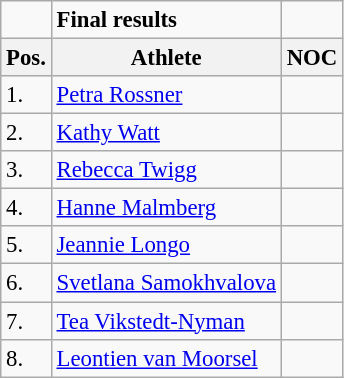<table class="wikitable" style="font-size:95%;">
<tr>
<td></td>
<td><strong>Final results</strong></td>
</tr>
<tr>
<th>Pos.</th>
<th>Athlete</th>
<th>NOC</th>
</tr>
<tr>
<td>1.</td>
<td><a href='#'>Petra Rossner</a></td>
<td></td>
</tr>
<tr>
<td>2.</td>
<td><a href='#'>Kathy Watt</a></td>
<td></td>
</tr>
<tr>
<td>3.</td>
<td><a href='#'>Rebecca Twigg</a></td>
<td></td>
</tr>
<tr>
<td>4.</td>
<td><a href='#'>Hanne Malmberg</a></td>
<td></td>
</tr>
<tr>
<td>5.</td>
<td><a href='#'>Jeannie Longo</a></td>
<td></td>
</tr>
<tr>
<td>6.</td>
<td><a href='#'>Svetlana Samokhvalova</a></td>
<td></td>
</tr>
<tr>
<td>7.</td>
<td><a href='#'>Tea Vikstedt-Nyman</a></td>
<td></td>
</tr>
<tr>
<td>8.</td>
<td><a href='#'>Leontien van Moorsel</a></td>
<td></td>
</tr>
</table>
